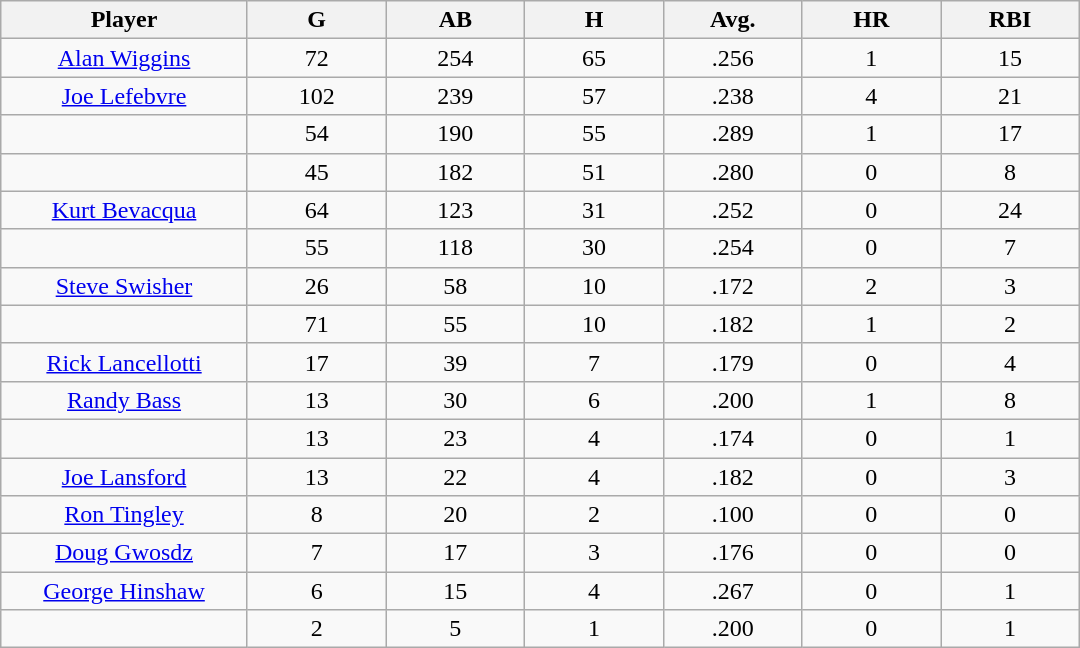<table class="wikitable sortable">
<tr>
<th bgcolor="#DDDDFF" width="16%">Player</th>
<th bgcolor="#DDDDFF" width="9%">G</th>
<th bgcolor="#DDDDFF" width="9%">AB</th>
<th bgcolor="#DDDDFF" width="9%">H</th>
<th bgcolor="#DDDDFF" width="9%">Avg.</th>
<th bgcolor="#DDDDFF" width="9%">HR</th>
<th bgcolor="#DDDDFF" width="9%">RBI</th>
</tr>
<tr align="center">
<td><a href='#'>Alan Wiggins</a></td>
<td>72</td>
<td>254</td>
<td>65</td>
<td>.256</td>
<td>1</td>
<td>15</td>
</tr>
<tr align=center>
<td><a href='#'>Joe Lefebvre</a></td>
<td>102</td>
<td>239</td>
<td>57</td>
<td>.238</td>
<td>4</td>
<td>21</td>
</tr>
<tr align=center>
<td></td>
<td>54</td>
<td>190</td>
<td>55</td>
<td>.289</td>
<td>1</td>
<td>17</td>
</tr>
<tr align="center">
<td></td>
<td>45</td>
<td>182</td>
<td>51</td>
<td>.280</td>
<td>0</td>
<td>8</td>
</tr>
<tr align="center">
<td><a href='#'>Kurt Bevacqua</a></td>
<td>64</td>
<td>123</td>
<td>31</td>
<td>.252</td>
<td>0</td>
<td>24</td>
</tr>
<tr align=center>
<td></td>
<td>55</td>
<td>118</td>
<td>30</td>
<td>.254</td>
<td>0</td>
<td>7</td>
</tr>
<tr align="center">
<td><a href='#'>Steve Swisher</a></td>
<td>26</td>
<td>58</td>
<td>10</td>
<td>.172</td>
<td>2</td>
<td>3</td>
</tr>
<tr align=center>
<td></td>
<td>71</td>
<td>55</td>
<td>10</td>
<td>.182</td>
<td>1</td>
<td>2</td>
</tr>
<tr align="center">
<td><a href='#'>Rick Lancellotti</a></td>
<td>17</td>
<td>39</td>
<td>7</td>
<td>.179</td>
<td>0</td>
<td>4</td>
</tr>
<tr align=center>
<td><a href='#'>Randy Bass</a></td>
<td>13</td>
<td>30</td>
<td>6</td>
<td>.200</td>
<td>1</td>
<td>8</td>
</tr>
<tr align=center>
<td></td>
<td>13</td>
<td>23</td>
<td>4</td>
<td>.174</td>
<td>0</td>
<td>1</td>
</tr>
<tr align="center">
<td><a href='#'>Joe Lansford</a></td>
<td>13</td>
<td>22</td>
<td>4</td>
<td>.182</td>
<td>0</td>
<td>3</td>
</tr>
<tr align=center>
<td><a href='#'>Ron Tingley</a></td>
<td>8</td>
<td>20</td>
<td>2</td>
<td>.100</td>
<td>0</td>
<td>0</td>
</tr>
<tr align=center>
<td><a href='#'>Doug Gwosdz</a></td>
<td>7</td>
<td>17</td>
<td>3</td>
<td>.176</td>
<td>0</td>
<td>0</td>
</tr>
<tr align=center>
<td><a href='#'>George Hinshaw</a></td>
<td>6</td>
<td>15</td>
<td>4</td>
<td>.267</td>
<td>0</td>
<td>1</td>
</tr>
<tr align=center>
<td></td>
<td>2</td>
<td>5</td>
<td>1</td>
<td>.200</td>
<td>0</td>
<td>1</td>
</tr>
</table>
